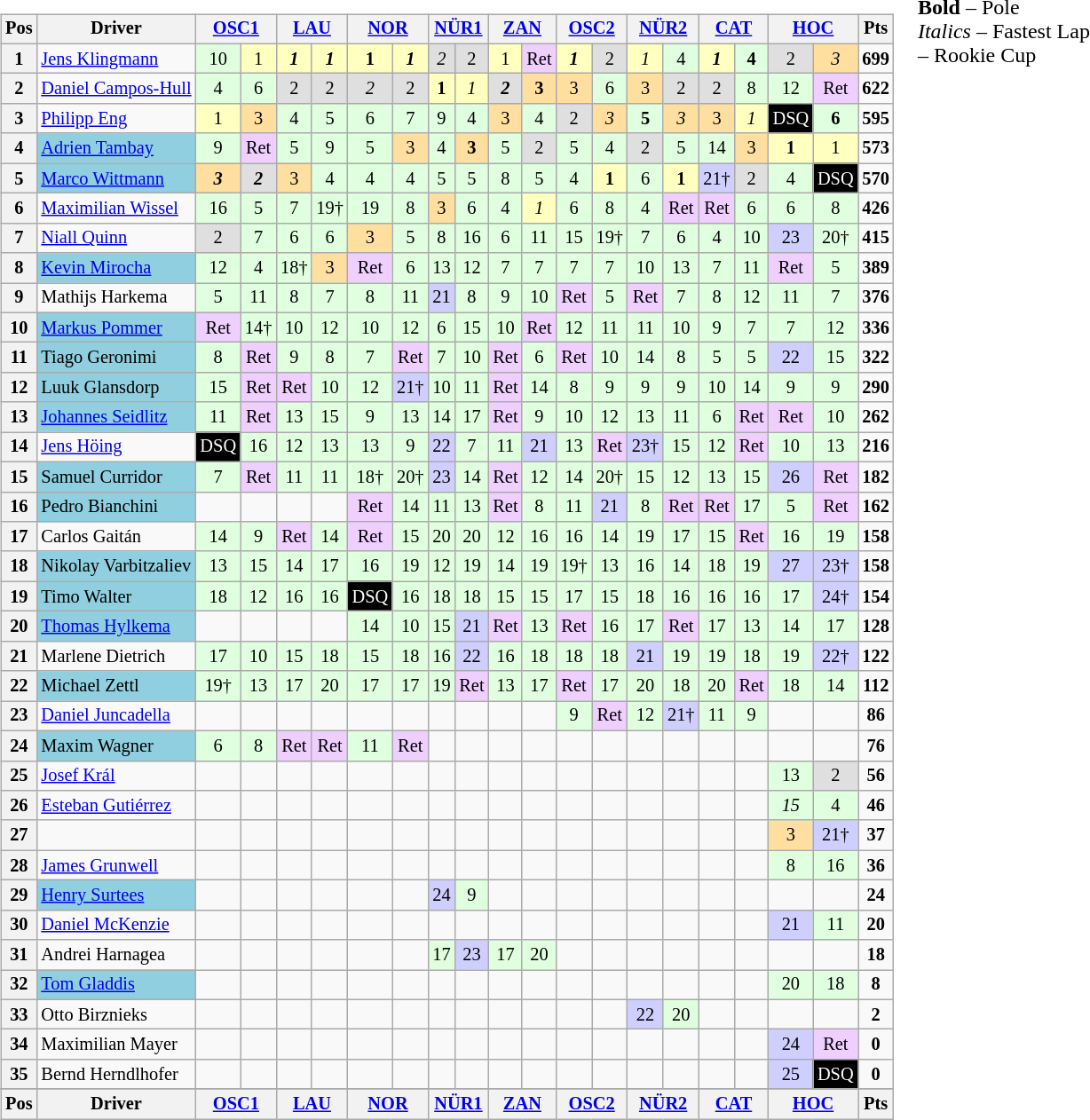<table>
<tr>
<td><br><table class="wikitable" style="font-size: 85%; text-align:center">
<tr valign="top">
<th valign="middle">Pos</th>
<th valign="middle">Driver</th>
<th colspan=2><a href='#'>OSC1</a><br></th>
<th colspan=2><a href='#'>LAU</a><br></th>
<th colspan=2><a href='#'>NOR</a><br></th>
<th colspan=2><a href='#'>NÜR1</a><br></th>
<th colspan=2><a href='#'>ZAN</a><br></th>
<th colspan=2><a href='#'>OSC2</a><br></th>
<th colspan=2><a href='#'>NÜR2</a><br></th>
<th colspan=2><a href='#'>CAT</a><br></th>
<th colspan=2><a href='#'>HOC</a><br></th>
<th valign="middle">Pts</th>
</tr>
<tr>
<th>1</th>
<td align=left> <a href='#'>Jens Klingmann</a></td>
<td style="background:#DFFFDF;">10</td>
<td style="background:#ffffbf;">1</td>
<td style="background:#ffffbf;"><strong><em>1</em></strong></td>
<td style="background:#ffffbf;"><strong><em>1</em></strong></td>
<td style="background:#ffffbf;"><strong>1</strong></td>
<td style="background:#ffffbf;"><strong><em>1</em></strong></td>
<td style="background:#DFDFDF;"><em>2</em></td>
<td style="background:#DFDFDF;">2</td>
<td style="background:#ffffbf;">1</td>
<td style="background:#EFCFFF;">Ret</td>
<td style="background:#ffffbf;"><strong><em>1</em></strong></td>
<td style="background:#DFDFDF;">2</td>
<td style="background:#ffffbf;"><em>1</em></td>
<td style="background:#DFFFDF;">4</td>
<td style="background:#ffffbf;"><strong><em>1</em></strong></td>
<td style="background:#DFFFDF;"><strong>4</strong></td>
<td style="background:#DFDFDF;">2</td>
<td style="background:#ffdf9f;"><em>3</em></td>
<td><strong>699</strong></td>
</tr>
<tr>
<th>2</th>
<td align=left nowrap> <a href='#'>Daniel Campos-Hull</a></td>
<td style="background:#DFFFDF;">4</td>
<td style="background:#DFFFDF;">6</td>
<td style="background:#DFDFDF;">2</td>
<td style="background:#DFDFDF;">2</td>
<td style="background:#DFDFDF;"><em>2</em></td>
<td style="background:#DFDFDF;">2</td>
<td style="background:#ffffbf;"><strong>1</strong></td>
<td style="background:#ffffbf;"><em>1</em></td>
<td style="background:#DFDFDF;"><strong><em>2</em></strong></td>
<td style="background:#ffdf9f;"><strong>3</strong></td>
<td style="background:#ffdf9f;">3</td>
<td style="background:#DFFFDF;">6</td>
<td style="background:#ffdf9f;">3</td>
<td style="background:#DFDFDF;">2</td>
<td style="background:#DFDFDF;">2</td>
<td style="background:#DFFFDF;">8</td>
<td style="background:#DFFFDF;">12</td>
<td style="background:#EFCFFF;">Ret</td>
<td><strong>622</strong></td>
</tr>
<tr>
<th>3</th>
<td align=left> <a href='#'>Philipp Eng</a></td>
<td style="background:#ffffbf;">1</td>
<td style="background:#ffdf9f;">3</td>
<td style="background:#DFFFDF;">4</td>
<td style="background:#DFFFDF;">5</td>
<td style="background:#DFFFDF;">6</td>
<td style="background:#DFFFDF;">7</td>
<td style="background:#DFFFDF;">9</td>
<td style="background:#DFFFDF;">4</td>
<td style="background:#ffdf9f;">3</td>
<td style="background:#DFFFDF;">4</td>
<td style="background:#DFDFDF;">2</td>
<td style="background:#ffdf9f;"><em>3</em></td>
<td style="background:#DFFFDF;"><strong>5</strong></td>
<td style="background:#ffdf9f;"><em>3</em></td>
<td style="background:#ffdf9f;">3</td>
<td style="background:#ffffbf;"><em>1</em></td>
<td style="background:#000000; color:white">DSQ</td>
<td style="background:#DFFFDF;"><strong>6</strong></td>
<td><strong>595</strong></td>
</tr>
<tr>
<th>4</th>
<td align=left style="background:#8FCFDF;"> <a href='#'>Adrien Tambay</a></td>
<td style="background:#DFFFDF;">9</td>
<td style="background:#EFCFFF;">Ret</td>
<td style="background:#DFFFDF;">5</td>
<td style="background:#DFFFDF;">9</td>
<td style="background:#DFFFDF;">5</td>
<td style="background:#ffdf9f;">3</td>
<td style="background:#DFFFDF;">4</td>
<td style="background:#ffdf9f;"><strong>3</strong></td>
<td style="background:#DFFFDF;">5</td>
<td style="background:#DFDFDF;">2</td>
<td style="background:#DFFFDF;">5</td>
<td style="background:#DFFFDF;">4</td>
<td style="background:#DFDFDF;">2</td>
<td style="background:#DFFFDF;">5</td>
<td style="background:#DFFFDF;">14</td>
<td style="background:#ffdf9f;">3</td>
<td style="background:#ffffbf;"><strong>1</strong></td>
<td style="background:#ffffbf;">1</td>
<td><strong>573</strong></td>
</tr>
<tr>
<th>5</th>
<td align=left style="background:#8FCFDF;"> <a href='#'>Marco Wittmann</a></td>
<td style="background:#FFDF9F;"><strong><em>3</em></strong></td>
<td style="background:#DFDFDF;"><strong><em>2</em></strong></td>
<td style="background:#ffdf9f;">3</td>
<td style="background:#DFFFDF;">4</td>
<td style="background:#DFFFDF;">4</td>
<td style="background:#DFFFDF;">4</td>
<td style="background:#DFFFDF;">5</td>
<td style="background:#DFFFDF;">5</td>
<td style="background:#DFFFDF;">8</td>
<td style="background:#DFFFDF;">5</td>
<td style="background:#DFFFDF;">4</td>
<td style="background:#ffffbf;"><strong>1</strong></td>
<td style="background:#DFFFDF;">6</td>
<td style="background:#ffffbf;"><strong>1</strong></td>
<td style="background:#CFCFFF;">21†</td>
<td style="background:#DFDFDF;">2</td>
<td style="background:#DFFFDF;">4</td>
<td style="background:#000000; color:white">DSQ</td>
<td><strong>570</strong></td>
</tr>
<tr>
<th>6</th>
<td align=left> <a href='#'>Maximilian Wissel</a></td>
<td style="background:#DFFFDF;">16</td>
<td style="background:#DFFFDF;">5</td>
<td style="background:#DFFFDF;">7</td>
<td style="background:#DFFFDF;">19†</td>
<td style="background:#DFFFDF;">19</td>
<td style="background:#DFFFDF;">8</td>
<td style="background:#ffdf9f;">3</td>
<td style="background:#DFFFDF;">6</td>
<td style="background:#DFFFDF;">4</td>
<td style="background:#ffffbf;"><em>1</em></td>
<td style="background:#DFFFDF;">6</td>
<td style="background:#DFFFDF;">8</td>
<td style="background:#DFFFDF;">4</td>
<td style="background:#EFCFFF;">Ret</td>
<td style="background:#EFCFFF;">Ret</td>
<td style="background:#DFFFDF;">6</td>
<td style="background:#DFFFDF;">6</td>
<td style="background:#DFFFDF;">8</td>
<td><strong>426</strong></td>
</tr>
<tr>
<th>7</th>
<td align=left> <a href='#'>Niall Quinn</a></td>
<td style="background:#DFDFDF;">2</td>
<td style="background:#DFFFDF;">7</td>
<td style="background:#DFFFDF;">6</td>
<td style="background:#DFFFDF;">6</td>
<td style="background:#ffdf9f;">3</td>
<td style="background:#DFFFDF;">5</td>
<td style="background:#DFFFDF;">8</td>
<td style="background:#DFFFDF;">16</td>
<td style="background:#DFFFDF;">6</td>
<td style="background:#DFFFDF;">11</td>
<td style="background:#DFFFDF;">15</td>
<td style="background:#DFFFDF;">19†</td>
<td style="background:#DFFFDF;">7</td>
<td style="background:#DFFFDF;">6</td>
<td style="background:#DFFFDF;">4</td>
<td style="background:#DFFFDF;">10</td>
<td style="background:#CFCFFF;">23</td>
<td style="background:#DFFFDF;">20†</td>
<td><strong>415</strong></td>
</tr>
<tr>
<th>8</th>
<td align=left style="background:#8FCFDF;"> <a href='#'>Kevin Mirocha</a></td>
<td style="background:#DFFFDF;">12</td>
<td style="background:#DFFFDF;">4</td>
<td style="background:#DFFFDF;">18†</td>
<td style="background:#ffdf9f;">3</td>
<td style="background:#EFCFFF;">Ret</td>
<td style="background:#DFFFDF;">6</td>
<td style="background:#DFFFDF;">13</td>
<td style="background:#DFFFDF;">12</td>
<td style="background:#DFFFDF;">7</td>
<td style="background:#DFFFDF;">7</td>
<td style="background:#DFFFDF;">7</td>
<td style="background:#DFFFDF;">7</td>
<td style="background:#DFFFDF;">10</td>
<td style="background:#DFFFDF;">13</td>
<td style="background:#DFFFDF;">7</td>
<td style="background:#DFFFDF;">11</td>
<td style="background:#EFCFFF;">Ret</td>
<td style="background:#DFFFDF;">5</td>
<td><strong>389</strong></td>
</tr>
<tr>
<th>9</th>
<td align=left> Mathijs Harkema</td>
<td style="background:#DFFFDF;">5</td>
<td style="background:#DFFFDF;">11</td>
<td style="background:#DFFFDF;">8</td>
<td style="background:#DFFFDF;">7</td>
<td style="background:#DFFFDF;">8</td>
<td style="background:#DFFFDF;">11</td>
<td style="background:#CFCFFF;">21</td>
<td style="background:#DFFFDF;">8</td>
<td style="background:#DFFFDF;">9</td>
<td style="background:#DFFFDF;">10</td>
<td style="background:#EFCFFF;">Ret</td>
<td style="background:#DFFFDF;">5</td>
<td style="background:#EFCFFF;">Ret</td>
<td style="background:#DFFFDF;">7</td>
<td style="background:#DFFFDF;">8</td>
<td style="background:#DFFFDF;">12</td>
<td style="background:#DFFFDF;">11</td>
<td style="background:#DFFFDF;">7</td>
<td><strong>376</strong></td>
</tr>
<tr>
<th>10</th>
<td align=left style="background:#8FCFDF;"> <a href='#'>Markus Pommer</a></td>
<td style="background:#EFCFFF;">Ret</td>
<td style="background:#DFFFDF;">14†</td>
<td style="background:#DFFFDF;">10</td>
<td style="background:#DFFFDF;">12</td>
<td style="background:#DFFFDF;">10</td>
<td style="background:#DFFFDF;">12</td>
<td style="background:#DFFFDF;">6</td>
<td style="background:#DFFFDF;">15</td>
<td style="background:#DFFFDF;">10</td>
<td style="background:#EFCFFF;">Ret</td>
<td style="background:#DFFFDF;">12</td>
<td style="background:#DFFFDF;">11</td>
<td style="background:#DFFFDF;">11</td>
<td style="background:#DFFFDF;">10</td>
<td style="background:#DFFFDF;">9</td>
<td style="background:#DFFFDF;">7</td>
<td style="background:#DFFFDF;">7</td>
<td style="background:#DFFFDF;">12</td>
<td><strong>336</strong></td>
</tr>
<tr>
<th>11</th>
<td align=left style="background:#8FCFDF;"> Tiago Geronimi</td>
<td style="background:#DFFFDF;">8</td>
<td style="background:#EFCFFF;">Ret</td>
<td style="background:#DFFFDF;">9</td>
<td style="background:#DFFFDF;">8</td>
<td style="background:#DFFFDF;">7</td>
<td style="background:#EFCFFF;">Ret</td>
<td style="background:#DFFFDF;">7</td>
<td style="background:#DFFFDF;">10</td>
<td style="background:#EFCFFF;">Ret</td>
<td style="background:#DFFFDF;">6</td>
<td style="background:#EFCFFF;">Ret</td>
<td style="background:#DFFFDF;">10</td>
<td style="background:#DFFFDF;">14</td>
<td style="background:#DFFFDF;">8</td>
<td style="background:#DFFFDF;">5</td>
<td style="background:#DFFFDF;">5</td>
<td style="background:#CFCFFF;">22</td>
<td style="background:#DFFFDF;">15</td>
<td><strong>322</strong></td>
</tr>
<tr>
<th>12</th>
<td align=left style="background:#8FCFDF;"> Luuk Glansdorp</td>
<td style="background:#DFFFDF;">15</td>
<td style="background:#EFCFFF;">Ret</td>
<td style="background:#EFCFFF;">Ret</td>
<td style="background:#DFFFDF;">10</td>
<td style="background:#DFFFDF;">12</td>
<td style="background:#CFCFFF;">21†</td>
<td style="background:#DFFFDF;">10</td>
<td style="background:#DFFFDF;">11</td>
<td style="background:#EFCFFF;">Ret</td>
<td style="background:#DFFFDF;">14</td>
<td style="background:#DFFFDF;">8</td>
<td style="background:#DFFFDF;">9</td>
<td style="background:#DFFFDF;">9</td>
<td style="background:#DFFFDF;">9</td>
<td style="background:#DFFFDF;">10</td>
<td style="background:#DFFFDF;">14</td>
<td style="background:#DFFFDF;">9</td>
<td style="background:#DFFFDF;">9</td>
<td><strong>290</strong></td>
</tr>
<tr>
<th>13</th>
<td align=left style="background:#8FCFDF;"> <a href='#'>Johannes Seidlitz</a></td>
<td style="background:#DFFFDF;">11</td>
<td style="background:#EFCFFF;">Ret</td>
<td style="background:#DFFFDF;">13</td>
<td style="background:#DFFFDF;">15</td>
<td style="background:#DFFFDF;">9</td>
<td style="background:#DFFFDF;">13</td>
<td style="background:#DFFFDF;">14</td>
<td style="background:#DFFFDF;">17</td>
<td style="background:#EFCFFF;">Ret</td>
<td style="background:#DFFFDF;">9</td>
<td style="background:#DFFFDF;">10</td>
<td style="background:#DFFFDF;">12</td>
<td style="background:#DFFFDF;">13</td>
<td style="background:#DFFFDF;">11</td>
<td style="background:#DFFFDF;">6</td>
<td style="background:#EFCFFF;">Ret</td>
<td style="background:#EFCFFF;">Ret</td>
<td style="background:#DFFFDF;">10</td>
<td><strong>262</strong></td>
</tr>
<tr>
<th>14</th>
<td align=left> <a href='#'>Jens Höing</a></td>
<td style="background:#000000; color:white">DSQ</td>
<td style="background:#DFFFDF;">16</td>
<td style="background:#DFFFDF;">12</td>
<td style="background:#DFFFDF;">13</td>
<td style="background:#DFFFDF;">13</td>
<td style="background:#DFFFDF;">9</td>
<td style="background:#CFCFFF;">22</td>
<td style="background:#DFFFDF;">7</td>
<td style="background:#DFFFDF;">11</td>
<td style="background:#CFCFFF;">21</td>
<td style="background:#DFFFDF;">13</td>
<td style="background:#EFCFFF;">Ret</td>
<td style="background:#CFCFFF;">23†</td>
<td style="background:#DFFFDF;">15</td>
<td style="background:#DFFFDF;">12</td>
<td style="background:#EFCFFF;">Ret</td>
<td style="background:#DFFFDF;">10</td>
<td style="background:#DFFFDF;">13</td>
<td><strong>216</strong></td>
</tr>
<tr>
<th>15</th>
<td align=left style="background:#8FCFDF;"> Samuel Curridor</td>
<td style="background:#DFFFDF;">7</td>
<td style="background:#EFCFFF;">Ret</td>
<td style="background:#DFFFDF;">11</td>
<td style="background:#DFFFDF;">11</td>
<td style="background:#DFFFDF;">18†</td>
<td style="background:#DFFFDF;">20†</td>
<td style="background:#CFCFFF;">23</td>
<td style="background:#DFFFDF;">14</td>
<td style="background:#EFCFFF;">Ret</td>
<td style="background:#DFFFDF;">12</td>
<td style="background:#DFFFDF;">14</td>
<td style="background:#DFFFDF;">20†</td>
<td style="background:#DFFFDF;">15</td>
<td style="background:#DFFFDF;">12</td>
<td style="background:#DFFFDF;">13</td>
<td style="background:#DFFFDF;">15</td>
<td style="background:#CFCFFF;">26</td>
<td style="background:#EFCFFF;">Ret</td>
<td><strong>182</strong></td>
</tr>
<tr>
<th>16</th>
<td align=left style="background:#8FCFDF;"> Pedro Bianchini</td>
<td></td>
<td></td>
<td></td>
<td></td>
<td style="background:#EFCFFF;">Ret</td>
<td style="background:#DFFFDF;">14</td>
<td style="background:#DFFFDF;">11</td>
<td style="background:#DFFFDF;">13</td>
<td style="background:#EFCFFF;">Ret</td>
<td style="background:#DFFFDF;">8</td>
<td style="background:#DFFFDF;">11</td>
<td style="background:#CFCFFF;">21</td>
<td style="background:#DFFFDF;">8</td>
<td style="background:#EFCFFF;">Ret</td>
<td style="background:#EFCFFF;">Ret</td>
<td style="background:#DFFFDF;">17</td>
<td style="background:#DFFFDF;">5</td>
<td style="background:#EFCFFF;">Ret</td>
<td><strong>162</strong></td>
</tr>
<tr>
<th>17</th>
<td align=left> Carlos Gaitán</td>
<td style="background:#DFFFDF;">14</td>
<td style="background:#DFFFDF;">9</td>
<td style="background:#EFCFFF;">Ret</td>
<td style="background:#DFFFDF;">14</td>
<td style="background:#EFCFFF;">Ret</td>
<td style="background:#DFFFDF;">15</td>
<td style="background:#DFFFDF;">20</td>
<td style="background:#DFFFDF;">20</td>
<td style="background:#DFFFDF;">12</td>
<td style="background:#DFFFDF;">16</td>
<td style="background:#DFFFDF;">16</td>
<td style="background:#DFFFDF;">14</td>
<td style="background:#DFFFDF;">19</td>
<td style="background:#DFFFDF;">17</td>
<td style="background:#DFFFDF;">15</td>
<td style="background:#EFCFFF;">Ret</td>
<td style="background:#DFFFDF;">16</td>
<td style="background:#DFFFDF;">19</td>
<td><strong>158</strong></td>
</tr>
<tr>
<th>18</th>
<td align=left style="background:#8FCFDF;"> Nikolay Varbitzaliev</td>
<td style="background:#DFFFDF;">13</td>
<td style="background:#DFFFDF;">15</td>
<td style="background:#DFFFDF;">14</td>
<td style="background:#DFFFDF;">17</td>
<td style="background:#DFFFDF;">16</td>
<td style="background:#DFFFDF;">19</td>
<td style="background:#DFFFDF;">12</td>
<td style="background:#DFFFDF;">19</td>
<td style="background:#DFFFDF;">14</td>
<td style="background:#DFFFDF;">19</td>
<td style="background:#DFFFDF;">19†</td>
<td style="background:#DFFFDF;">13</td>
<td style="background:#DFFFDF;">16</td>
<td style="background:#DFFFDF;">14</td>
<td style="background:#DFFFDF;">18</td>
<td style="background:#DFFFDF;">19</td>
<td style="background:#CFCFFF;">27</td>
<td style="background:#CFCFFF;">23†</td>
<td><strong>158</strong></td>
</tr>
<tr>
<th>19</th>
<td align=left style="background:#8FCFDF;"> Timo Walter</td>
<td style="background:#DFFFDF;">18</td>
<td style="background:#DFFFDF;">12</td>
<td style="background:#DFFFDF;">16</td>
<td style="background:#DFFFDF;">16</td>
<td style="background:#000000; color:white">DSQ</td>
<td style="background:#DFFFDF;">16</td>
<td style="background:#DFFFDF;">18</td>
<td style="background:#DFFFDF;">18</td>
<td style="background:#DFFFDF;">15</td>
<td style="background:#DFFFDF;">15</td>
<td style="background:#DFFFDF;">17</td>
<td style="background:#DFFFDF;">15</td>
<td style="background:#DFFFDF;">18</td>
<td style="background:#DFFFDF;">16</td>
<td style="background:#DFFFDF;">16</td>
<td style="background:#DFFFDF;">16</td>
<td style="background:#DFFFDF;">17</td>
<td style="background:#CFCFFF;">24†</td>
<td><strong>154</strong></td>
</tr>
<tr>
<th>20</th>
<td align=left style="background:#8FCFDF;"> <a href='#'>Thomas Hylkema</a></td>
<td></td>
<td></td>
<td></td>
<td></td>
<td style="background:#DFFFDF;">14</td>
<td style="background:#DFFFDF;">10</td>
<td style="background:#DFFFDF;">15</td>
<td style="background:#CFCFFF;">21</td>
<td style="background:#EFCFFF;">Ret</td>
<td style="background:#DFFFDF;">13</td>
<td style="background:#EFCFFF;">Ret</td>
<td style="background:#DFFFDF;">16</td>
<td style="background:#DFFFDF;">17</td>
<td style="background:#EFCFFF;">Ret</td>
<td style="background:#DFFFDF;">17</td>
<td style="background:#DFFFDF;">13</td>
<td style="background:#DFFFDF;">14</td>
<td style="background:#DFFFDF;">17</td>
<td><strong>128</strong></td>
</tr>
<tr>
<th>21</th>
<td align=left> Marlene Dietrich</td>
<td style="background:#DFFFDF;">17</td>
<td style="background:#DFFFDF;">10</td>
<td style="background:#DFFFDF;">15</td>
<td style="background:#DFFFDF;">18</td>
<td style="background:#DFFFDF;">15</td>
<td style="background:#DFFFDF;">18</td>
<td style="background:#DFFFDF;">16</td>
<td style="background:#CFCFFF;">22</td>
<td style="background:#DFFFDF;">16</td>
<td style="background:#DFFFDF;">18</td>
<td style="background:#DFFFDF;">18</td>
<td style="background:#DFFFDF;">18</td>
<td style="background:#CFCFFF;">21</td>
<td style="background:#DFFFDF;">19</td>
<td style="background:#DFFFDF;">19</td>
<td style="background:#DFFFDF;">18</td>
<td style="background:#DFFFDF;">19</td>
<td style="background:#CFCFFF;">22†</td>
<td><strong>122</strong></td>
</tr>
<tr>
<th>22</th>
<td align=left style="background:#8FCFDF;"> Michael Zettl</td>
<td style="background:#DFFFDF;">19†</td>
<td style="background:#DFFFDF;">13</td>
<td style="background:#DFFFDF;">17</td>
<td style="background:#DFFFDF;">20</td>
<td style="background:#DFFFDF;">17</td>
<td style="background:#DFFFDF;">17</td>
<td style="background:#DFFFDF;">19</td>
<td style="background:#EFCFFF;">Ret</td>
<td style="background:#DFFFDF;">13</td>
<td style="background:#DFFFDF;">17</td>
<td style="background:#EFCFFF;">Ret</td>
<td style="background:#DFFFDF;">17</td>
<td style="background:#DFFFDF;">20</td>
<td style="background:#DFFFDF;">18</td>
<td style="background:#DFFFDF;">20</td>
<td style="background:#EFCFFF;">Ret</td>
<td style="background:#DFFFDF;">18</td>
<td style="background:#DFFFDF;">14</td>
<td><strong>112</strong></td>
</tr>
<tr>
<th>23</th>
<td align=left> <a href='#'>Daniel Juncadella</a></td>
<td></td>
<td></td>
<td></td>
<td></td>
<td></td>
<td></td>
<td></td>
<td></td>
<td></td>
<td></td>
<td style="background:#DFFFDF;">9</td>
<td style="background:#EFCFFF;">Ret</td>
<td style="background:#DFFFDF;">12</td>
<td style="background:#CFCFFF;">21†</td>
<td style="background:#DFFFDF;">11</td>
<td style="background:#DFFFDF;">9</td>
<td></td>
<td></td>
<td><strong>86</strong></td>
</tr>
<tr>
<th>24</th>
<td align=left style="background:#8FCFDF;"> Maxim Wagner</td>
<td style="background:#DFFFDF;">6</td>
<td style="background:#DFFFDF;">8</td>
<td style="background:#EFCFFF;">Ret</td>
<td style="background:#EFCFFF;">Ret</td>
<td style="background:#DFFFDF;">11</td>
<td style="background:#EFCFFF;">Ret</td>
<td></td>
<td></td>
<td></td>
<td></td>
<td></td>
<td></td>
<td></td>
<td></td>
<td></td>
<td></td>
<td></td>
<td></td>
<td><strong>76</strong></td>
</tr>
<tr>
<th>25</th>
<td align=left> <a href='#'>Josef Král</a></td>
<td></td>
<td></td>
<td></td>
<td></td>
<td></td>
<td></td>
<td></td>
<td></td>
<td></td>
<td></td>
<td></td>
<td></td>
<td></td>
<td></td>
<td></td>
<td></td>
<td style="background:#DFFFDF;">13</td>
<td style="background:#DFDFDF;">2</td>
<td><strong>56</strong></td>
</tr>
<tr>
<th>26</th>
<td align=left> <a href='#'>Esteban Gutiérrez</a></td>
<td></td>
<td></td>
<td></td>
<td></td>
<td></td>
<td></td>
<td></td>
<td></td>
<td></td>
<td></td>
<td></td>
<td></td>
<td></td>
<td></td>
<td></td>
<td></td>
<td style="background:#DFFFDF;"><em>15</em></td>
<td style="background:#DFFFDF;">4</td>
<td><strong>46</strong></td>
</tr>
<tr>
<th>27</th>
<td align=left></td>
<td></td>
<td></td>
<td></td>
<td></td>
<td></td>
<td></td>
<td></td>
<td></td>
<td></td>
<td></td>
<td></td>
<td></td>
<td></td>
<td></td>
<td></td>
<td></td>
<td style="background:#ffdf9f;">3</td>
<td style="background:#CFCFFF;">21†</td>
<td><strong>37</strong></td>
</tr>
<tr>
<th>28</th>
<td align=left> <a href='#'>James Grunwell</a></td>
<td></td>
<td></td>
<td></td>
<td></td>
<td></td>
<td></td>
<td></td>
<td></td>
<td></td>
<td></td>
<td></td>
<td></td>
<td></td>
<td></td>
<td></td>
<td></td>
<td style="background:#DFFFDF;">8</td>
<td style="background:#DFFFDF;">16</td>
<td><strong>36</strong></td>
</tr>
<tr>
<th>29</th>
<td align=left style="background:#8FCFDF;"> <a href='#'>Henry Surtees</a></td>
<td></td>
<td></td>
<td></td>
<td></td>
<td></td>
<td></td>
<td style="background:#CFCFFF;">24</td>
<td style="background:#DFFFDF;">9</td>
<td></td>
<td></td>
<td></td>
<td></td>
<td></td>
<td></td>
<td></td>
<td></td>
<td></td>
<td></td>
<td><strong>24</strong></td>
</tr>
<tr>
<th>30</th>
<td align=left> <a href='#'>Daniel McKenzie</a></td>
<td></td>
<td></td>
<td></td>
<td></td>
<td></td>
<td></td>
<td></td>
<td></td>
<td></td>
<td></td>
<td></td>
<td></td>
<td></td>
<td></td>
<td></td>
<td></td>
<td style="background:#CFCFFF;">21</td>
<td style="background:#DFFFDF;">11</td>
<td><strong>20</strong></td>
</tr>
<tr>
<th>31</th>
<td align=left> Andrei Harnagea</td>
<td></td>
<td></td>
<td></td>
<td></td>
<td></td>
<td></td>
<td style="background:#DFFFDF;">17</td>
<td style="background:#CFCFFF;">23</td>
<td style="background:#DFFFDF;">17</td>
<td style="background:#DFFFDF;">20</td>
<td></td>
<td></td>
<td></td>
<td></td>
<td></td>
<td></td>
<td></td>
<td></td>
<td><strong>18</strong></td>
</tr>
<tr>
<th>32</th>
<td align=left style="background:#8FCFDF;"> <a href='#'>Tom Gladdis</a></td>
<td></td>
<td></td>
<td></td>
<td></td>
<td></td>
<td></td>
<td></td>
<td></td>
<td></td>
<td></td>
<td></td>
<td></td>
<td></td>
<td></td>
<td></td>
<td></td>
<td style="background:#DFFFDF;">20</td>
<td style="background:#DFFFDF;">18</td>
<td><strong>8</strong></td>
</tr>
<tr>
<th>33</th>
<td align=left> Otto Birznieks</td>
<td></td>
<td></td>
<td></td>
<td></td>
<td></td>
<td></td>
<td></td>
<td></td>
<td></td>
<td></td>
<td></td>
<td></td>
<td style="background:#CFCFFF;">22</td>
<td style="background:#DFFFDF;">20</td>
<td></td>
<td></td>
<td></td>
<td></td>
<td><strong>2</strong></td>
</tr>
<tr>
<th>34</th>
<td align=left> Maximilian Mayer</td>
<td></td>
<td></td>
<td></td>
<td></td>
<td></td>
<td></td>
<td></td>
<td></td>
<td></td>
<td></td>
<td></td>
<td></td>
<td></td>
<td></td>
<td></td>
<td></td>
<td style="background:#CFCFFF;">24</td>
<td style="background:#EFCFFF;">Ret</td>
<td><strong>0</strong></td>
</tr>
<tr>
<th>35</th>
<td align=left> Bernd Herndlhofer</td>
<td></td>
<td></td>
<td></td>
<td></td>
<td></td>
<td></td>
<td></td>
<td></td>
<td></td>
<td></td>
<td></td>
<td></td>
<td></td>
<td></td>
<td></td>
<td></td>
<td style="background:#CFCFFF;">25</td>
<td style="background:#000000; color:white">DSQ</td>
<td><strong>0</strong></td>
</tr>
<tr>
</tr>
<tr valign="top">
<th valign="middle">Pos</th>
<th valign="middle">Driver</th>
<th colspan=2><a href='#'>OSC1</a><br></th>
<th colspan=2><a href='#'>LAU</a><br></th>
<th colspan=2><a href='#'>NOR</a><br></th>
<th colspan=2><a href='#'>NÜR1</a><br></th>
<th colspan=2><a href='#'>ZAN</a><br></th>
<th colspan=2><a href='#'>OSC2</a><br></th>
<th colspan=2><a href='#'>NÜR2</a><br></th>
<th colspan=2><a href='#'>CAT</a><br></th>
<th colspan=2><a href='#'>HOC</a><br></th>
<th valign="middle">Pts</th>
</tr>
</table>
</td>
<td valign="top"><br>
<span><strong>Bold</strong> – Pole<br><em>Italics</em> – Fastest Lap</span><br>
 – Rookie Cup</td>
</tr>
</table>
